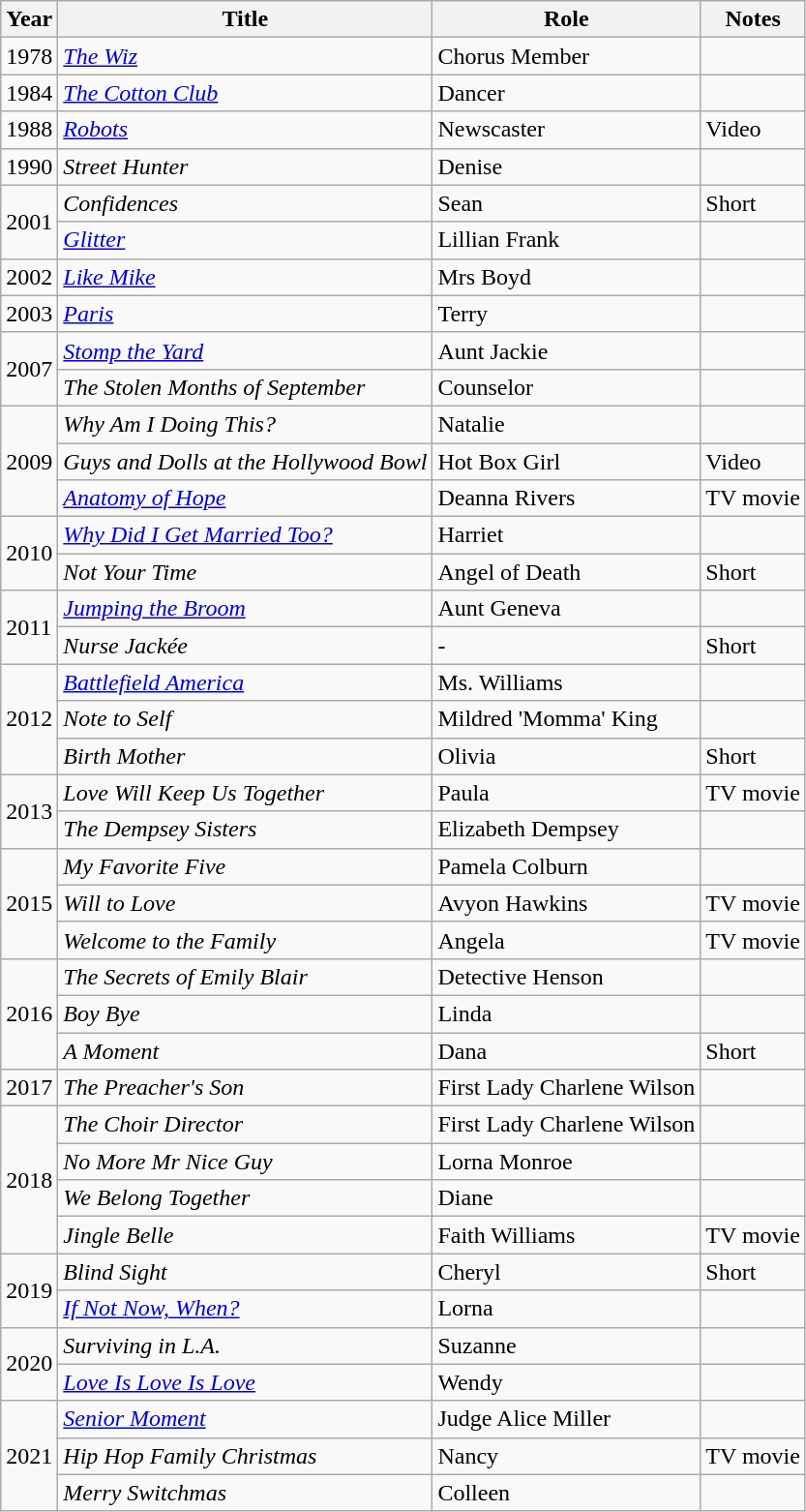<table class="wikitable sortable">
<tr>
<th>Year</th>
<th>Title</th>
<th>Role</th>
<th>Notes</th>
</tr>
<tr>
<td>1978</td>
<td><em><a href='#'>The Wiz</a></em></td>
<td>Chorus Member</td>
<td></td>
</tr>
<tr>
<td>1984</td>
<td><em><a href='#'>The Cotton Club</a></em></td>
<td>Dancer</td>
<td></td>
</tr>
<tr>
<td>1988</td>
<td><em><a href='#'>Robots</a></em></td>
<td>Newscaster</td>
<td>Video</td>
</tr>
<tr>
<td>1990</td>
<td><em>Street Hunter</em></td>
<td>Denise</td>
<td></td>
</tr>
<tr>
<td rowspan=2>2001</td>
<td><em>Confidences</em></td>
<td>Sean</td>
<td>Short </td>
</tr>
<tr>
<td><em><a href='#'>Glitter</a></em></td>
<td>Lillian Frank</td>
<td></td>
</tr>
<tr>
<td>2002</td>
<td><em><a href='#'>Like Mike</a></em></td>
<td>Mrs Boyd</td>
<td></td>
</tr>
<tr>
<td>2003</td>
<td><em><a href='#'>Paris</a></em></td>
<td>Terry</td>
<td></td>
</tr>
<tr>
<td rowspan=2>2007</td>
<td><em><a href='#'>Stomp the Yard</a></em></td>
<td>Aunt Jackie</td>
<td></td>
</tr>
<tr>
<td><em>The Stolen Months of September</em></td>
<td>Counselor</td>
<td></td>
</tr>
<tr>
<td rowspan=3>2009</td>
<td><em>Why Am I Doing This?</em></td>
<td>Natalie</td>
<td></td>
</tr>
<tr>
<td><em>Guys and Dolls at the Hollywood Bowl</em></td>
<td>Hot Box Girl</td>
<td>Video</td>
</tr>
<tr>
<td><em><a href='#'>Anatomy of Hope</a></em></td>
<td>Deanna Rivers</td>
<td>TV movie</td>
</tr>
<tr>
<td rowspan=2>2010</td>
<td><em><a href='#'>Why Did I Get Married Too?</a></em></td>
<td>Harriet</td>
<td></td>
</tr>
<tr>
<td><em>Not Your Time</em></td>
<td>Angel of Death</td>
<td>Short</td>
</tr>
<tr>
<td rowspan=2>2011</td>
<td><em><a href='#'>Jumping the Broom</a></em></td>
<td>Aunt Geneva</td>
<td></td>
</tr>
<tr>
<td><em>Nurse Jackée</em></td>
<td>-</td>
<td>Short</td>
</tr>
<tr>
<td rowspan=3>2012</td>
<td><em><a href='#'>Battlefield America</a></em></td>
<td>Ms. Williams</td>
<td></td>
</tr>
<tr>
<td><em>Note to Self</em></td>
<td>Mildred 'Momma' King</td>
<td></td>
</tr>
<tr>
<td><em>Birth Mother</em></td>
<td>Olivia</td>
<td>Short</td>
</tr>
<tr>
<td rowspan=2>2013</td>
<td><em>Love Will Keep Us Together</em></td>
<td>Paula</td>
<td>TV movie</td>
</tr>
<tr>
<td><em>The Dempsey Sisters</em></td>
<td>Elizabeth Dempsey</td>
<td></td>
</tr>
<tr>
<td rowspan=3>2015</td>
<td><em>My Favorite Five</em></td>
<td>Pamela Colburn</td>
<td></td>
</tr>
<tr>
<td><em>Will to Love</em></td>
<td>Avyon Hawkins</td>
<td>TV movie</td>
</tr>
<tr>
<td><em>Welcome to the Family</em></td>
<td>Angela</td>
<td>TV movie</td>
</tr>
<tr>
<td rowspan=3>2016</td>
<td><em>The Secrets of Emily Blair</em></td>
<td>Detective Henson</td>
<td></td>
</tr>
<tr>
<td><em>Boy Bye</em></td>
<td>Linda</td>
<td></td>
</tr>
<tr>
<td><em>A Moment</em></td>
<td>Dana</td>
<td>Short</td>
</tr>
<tr>
<td>2017</td>
<td><em>The Preacher's Son</em></td>
<td>First Lady Charlene Wilson</td>
<td></td>
</tr>
<tr>
<td rowspan=4>2018</td>
<td><em>The Choir Director</em></td>
<td>First Lady Charlene Wilson</td>
<td></td>
</tr>
<tr>
<td><em>No More Mr Nice Guy</em></td>
<td>Lorna Monroe</td>
<td></td>
</tr>
<tr>
<td><em>We Belong Together</em></td>
<td>Diane</td>
<td></td>
</tr>
<tr>
<td><em>Jingle Belle</em></td>
<td>Faith Williams</td>
<td>TV movie</td>
</tr>
<tr>
<td rowspan=2>2019</td>
<td><em>Blind Sight</em></td>
<td>Cheryl</td>
<td>Short</td>
</tr>
<tr>
<td><em><a href='#'>If Not Now, When?</a></em></td>
<td>Lorna</td>
<td></td>
</tr>
<tr>
<td rowspan=2>2020</td>
<td><em>Surviving in L.A.</em></td>
<td>Suzanne</td>
<td></td>
</tr>
<tr>
<td><em><a href='#'>Love Is Love Is Love</a></em></td>
<td>Wendy</td>
<td></td>
</tr>
<tr>
<td rowspan=3>2021</td>
<td><em><a href='#'>Senior Moment</a></em></td>
<td>Judge Alice Miller</td>
<td></td>
</tr>
<tr>
<td><em>Hip Hop Family Christmas</em></td>
<td>Nancy</td>
<td>TV movie</td>
</tr>
<tr>
<td><em>Merry Switchmas</em></td>
<td>Colleen</td>
<td></td>
</tr>
</table>
